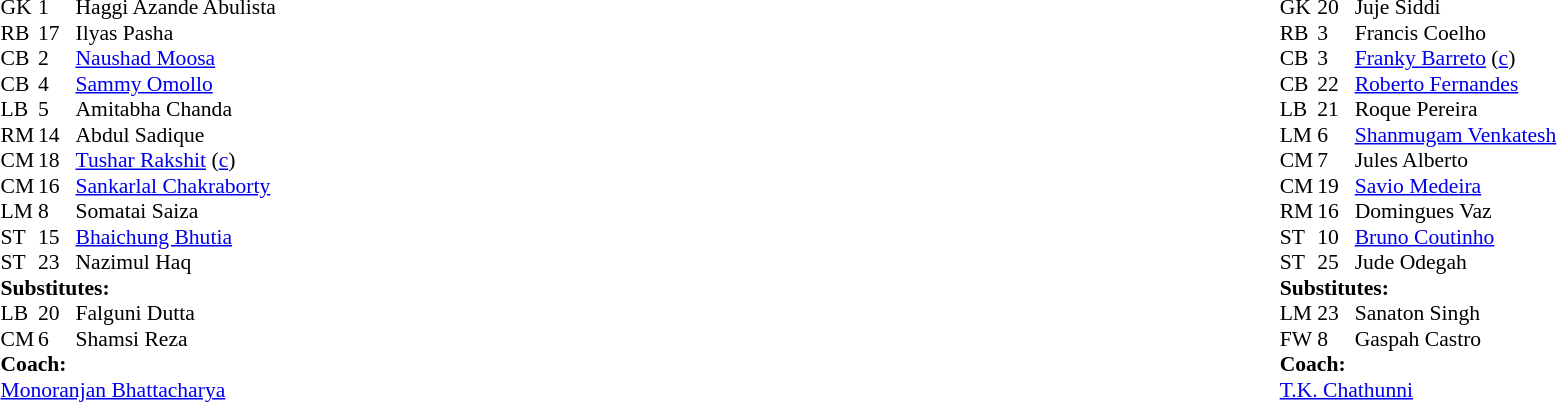<table width="100%">
<tr>
<td valign="top" width="40%"><br><table style="font-size: 90%" cellspacing="0" cellpadding="0">
<tr>
<td colspan="4"></td>
</tr>
<tr>
<th width="25"></th>
<th width="25"></th>
</tr>
<tr>
<td>GK</td>
<td>1</td>
<td> Haggi Azande Abulista</td>
</tr>
<tr>
<td>RB</td>
<td>17</td>
<td> Ilyas Pasha</td>
</tr>
<tr>
<td>CB</td>
<td>2</td>
<td> <a href='#'>Naushad Moosa</a></td>
</tr>
<tr>
<td>CB</td>
<td>4</td>
<td> <a href='#'>Sammy Omollo</a></td>
</tr>
<tr>
<td>LB</td>
<td>5</td>
<td> Amitabha Chanda</td>
<td></td>
<td></td>
</tr>
<tr>
<td>RM</td>
<td>14</td>
<td> Abdul Sadique</td>
</tr>
<tr>
<td>CM</td>
<td>18</td>
<td> <a href='#'>Tushar Rakshit</a> (<a href='#'>c</a>)</td>
</tr>
<tr>
<td>CM</td>
<td>16</td>
<td> <a href='#'>Sankarlal Chakraborty</a></td>
</tr>
<tr>
<td>LM</td>
<td>8</td>
<td> Somatai Saiza</td>
</tr>
<tr>
<td>ST</td>
<td>15</td>
<td> <a href='#'>Bhaichung Bhutia</a></td>
</tr>
<tr>
<td>ST</td>
<td>23</td>
<td> Nazimul Haq</td>
<td></td>
<td></td>
</tr>
<tr>
<td colspan=4><strong>Substitutes:</strong></td>
</tr>
<tr>
<td>LB</td>
<td>20</td>
<td> Falguni Dutta</td>
<td></td>
<td></td>
</tr>
<tr>
<td>CM</td>
<td>6</td>
<td> Shamsi Reza</td>
<td></td>
<td></td>
</tr>
<tr>
<td colspan=4><strong>Coach:</strong></td>
</tr>
<tr>
<td colspan="4"> <a href='#'>Monoranjan Bhattacharya</a></td>
</tr>
</table>
</td>
<td valign="top"></td>
<td valign="top" width="50%"><br><table style="font-size: 90%" cellspacing="0" cellpadding="0" align=center>
<tr>
<td colspan="4"></td>
</tr>
<tr>
<th width="25"></th>
<th width="25"></th>
</tr>
<tr>
<td>GK</td>
<td>20</td>
<td> Juje Siddi</td>
</tr>
<tr>
<td>RB</td>
<td>3</td>
<td> Francis Coelho</td>
<td></td>
</tr>
<tr>
<td>CB</td>
<td>3</td>
<td> <a href='#'>Franky Barreto</a> (<a href='#'>c</a>)</td>
</tr>
<tr>
<td>CB</td>
<td>22</td>
<td> <a href='#'>Roberto Fernandes</a></td>
</tr>
<tr>
<td>LB</td>
<td>21</td>
<td> Roque Pereira</td>
</tr>
<tr>
<td>LM</td>
<td>6</td>
<td> <a href='#'>Shanmugam Venkatesh</a></td>
<td></td>
</tr>
<tr>
<td>CM</td>
<td>7</td>
<td> Jules Alberto</td>
</tr>
<tr>
<td>CM</td>
<td>19</td>
<td> <a href='#'>Savio Medeira</a></td>
</tr>
<tr>
<td>RM</td>
<td>16</td>
<td> Domingues Vaz</td>
</tr>
<tr>
<td>ST</td>
<td>10</td>
<td> <a href='#'>Bruno Coutinho</a></td>
</tr>
<tr>
<td>ST</td>
<td>25</td>
<td> Jude Odegah</td>
<td></td>
</tr>
<tr>
<td colspan=4><strong>Substitutes:</strong></td>
</tr>
<tr>
<td>LM</td>
<td>23</td>
<td> Sanaton Singh</td>
<td></td>
</tr>
<tr>
<td>FW</td>
<td>8</td>
<td> Gaspah Castro</td>
<td></td>
</tr>
<tr>
<td colspan=4><strong>Coach:</strong></td>
</tr>
<tr>
<td colspan="4"> <a href='#'>T.K. Chathunni</a></td>
</tr>
</table>
</td>
</tr>
</table>
